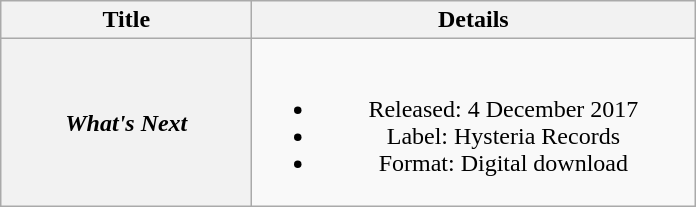<table class="wikitable plainrowheaders" style="text-align:center;">
<tr>
<th scope="col" style="width:10em;">Title</th>
<th scope="col" style="width:18em;">Details</th>
</tr>
<tr>
<th scope="row"><em>What's Next</em></th>
<td><br><ul><li>Released: 4 December 2017</li><li>Label: Hysteria Records</li><li>Format: Digital download</li></ul></td>
</tr>
</table>
